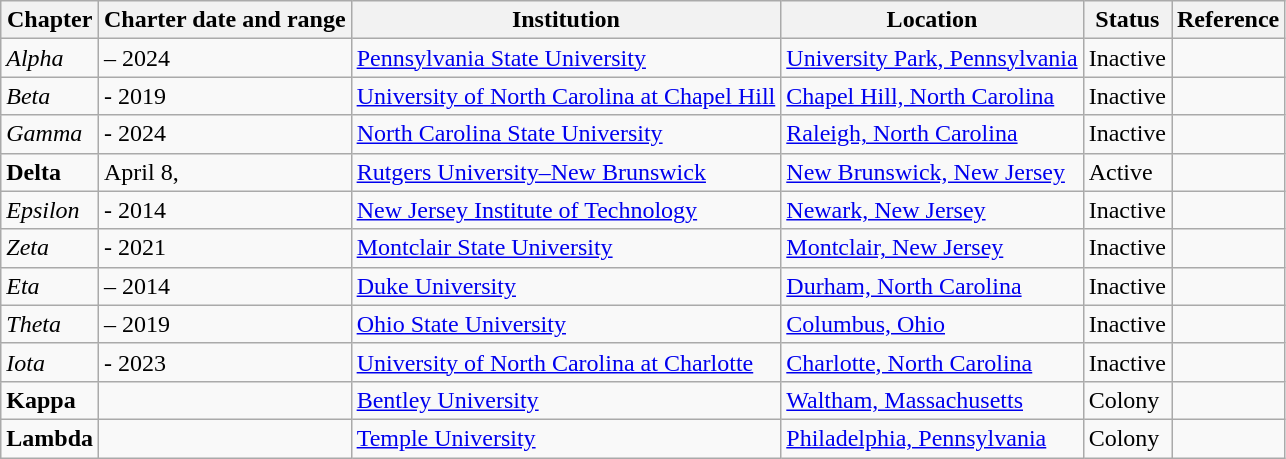<table class="wikitable sortable style="width:100%;">
<tr>
<th>Chapter</th>
<th>Charter date and range</th>
<th>Institution</th>
<th>Location</th>
<th>Status</th>
<th>Reference</th>
</tr>
<tr>
<td><em>Alpha</em></td>
<td> – 2024</td>
<td><a href='#'>Pennsylvania State University</a></td>
<td><a href='#'>University Park, Pennsylvania</a></td>
<td>Inactive</td>
<td></td>
</tr>
<tr>
<td><em>Beta</em></td>
<td> - 2019</td>
<td><a href='#'>University of North Carolina at Chapel Hill</a></td>
<td><a href='#'>Chapel Hill, North Carolina</a></td>
<td>Inactive</td>
<td></td>
</tr>
<tr>
<td><em>Gamma</em></td>
<td> - 2024</td>
<td><a href='#'>North Carolina State University</a></td>
<td><a href='#'>Raleigh, North Carolina</a></td>
<td>Inactive</td>
<td></td>
</tr>
<tr>
<td><strong>Delta</strong></td>
<td>April 8, </td>
<td><a href='#'>Rutgers University–New Brunswick</a></td>
<td><a href='#'>New Brunswick, New Jersey</a></td>
<td>Active</td>
<td></td>
</tr>
<tr>
<td><em>Epsilon</em></td>
<td> - 2014</td>
<td><a href='#'>New Jersey Institute of Technology</a></td>
<td><a href='#'>Newark, New Jersey</a></td>
<td>Inactive</td>
<td></td>
</tr>
<tr>
<td><em>Zeta</em></td>
<td> - 2021</td>
<td><a href='#'>Montclair State University</a></td>
<td><a href='#'>Montclair, New Jersey</a></td>
<td>Inactive</td>
<td></td>
</tr>
<tr>
<td><em>Eta</em></td>
<td> – 2014</td>
<td><a href='#'>Duke University</a></td>
<td><a href='#'>Durham, North Carolina</a></td>
<td>Inactive</td>
<td></td>
</tr>
<tr>
<td><em>Theta</em></td>
<td> – 2019</td>
<td><a href='#'>Ohio State University</a></td>
<td><a href='#'>Columbus, Ohio</a></td>
<td>Inactive</td>
<td></td>
</tr>
<tr>
<td><em>Iota</em></td>
<td> - 2023</td>
<td><a href='#'>University of North Carolina at Charlotte</a></td>
<td><a href='#'>Charlotte, North Carolina</a></td>
<td>Inactive</td>
<td></td>
</tr>
<tr>
<td><strong>Kappa</strong></td>
<td></td>
<td><a href='#'>Bentley University</a></td>
<td><a href='#'>Waltham, Massachusetts</a></td>
<td>Colony</td>
<td></td>
</tr>
<tr>
<td><strong>Lambda</strong></td>
<td></td>
<td><a href='#'>Temple University</a></td>
<td><a href='#'>Philadelphia, Pennsylvania</a></td>
<td>Colony</td>
<td></td>
</tr>
</table>
